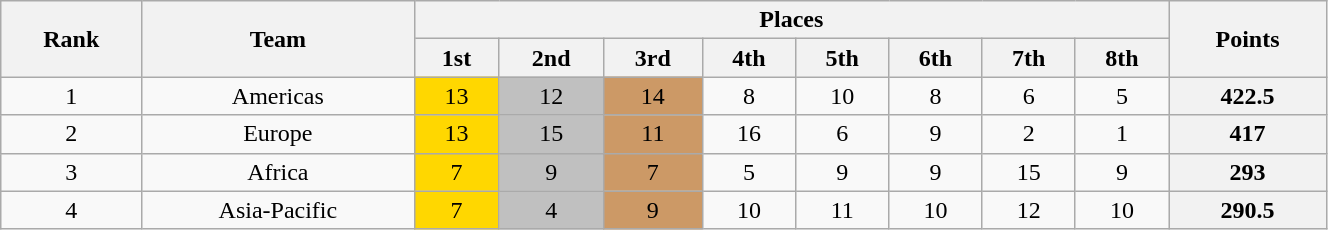<table class="wikitable" style="text-align:center" width=70%>
<tr>
<th rowspan=2>Rank</th>
<th rowspan=2>Team</th>
<th colspan=8>Places</th>
<th rowspan=2>Points</th>
</tr>
<tr>
<th>1st</th>
<th>2nd</th>
<th>3rd</th>
<th>4th</th>
<th>5th</th>
<th>6th</th>
<th>7th</th>
<th>8th</th>
</tr>
<tr>
<td>1</td>
<td>Americas</td>
<td bgcolor=gold>13</td>
<td bgcolor=silver>12</td>
<td bgcolor="cc9966">14</td>
<td>8</td>
<td>10</td>
<td>8</td>
<td>6</td>
<td>5</td>
<th>422.5</th>
</tr>
<tr>
<td>2</td>
<td>Europe</td>
<td bgcolor=gold>13</td>
<td bgcolor=silver>15</td>
<td bgcolor="cc9966">11</td>
<td>16</td>
<td>6</td>
<td>9</td>
<td>2</td>
<td>1</td>
<th>417</th>
</tr>
<tr>
<td>3</td>
<td>Africa</td>
<td bgcolor=gold>7</td>
<td bgcolor=silver>9</td>
<td bgcolor="cc9966">7</td>
<td>5</td>
<td>9</td>
<td>9</td>
<td>15</td>
<td>9</td>
<th>293</th>
</tr>
<tr>
<td>4</td>
<td>Asia-Pacific</td>
<td bgcolor=gold>7</td>
<td bgcolor=silver>4</td>
<td bgcolor="cc9966">9</td>
<td>10</td>
<td>11</td>
<td>10</td>
<td>12</td>
<td>10</td>
<th>290.5</th>
</tr>
</table>
